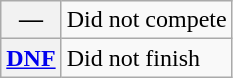<table class="wikitable">
<tr>
<th scope="row">—</th>
<td>Did not compete</td>
</tr>
<tr>
<th scope="row"><a href='#'>DNF</a></th>
<td>Did not finish</td>
</tr>
</table>
